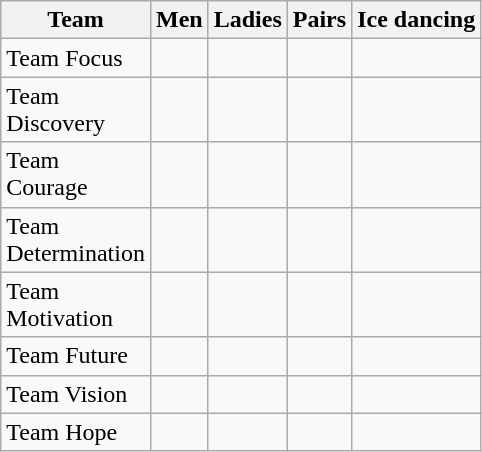<table class="wikitable">
<tr>
<th width=50>Team</th>
<th>Men</th>
<th>Ladies</th>
<th>Pairs</th>
<th>Ice dancing</th>
</tr>
<tr>
<td>Team Focus</td>
<td></td>
<td></td>
<td></td>
<td></td>
</tr>
<tr>
<td>Team Discovery</td>
<td></td>
<td></td>
<td></td>
<td></td>
</tr>
<tr>
<td>Team Courage</td>
<td></td>
<td></td>
<td></td>
<td></td>
</tr>
<tr>
<td>Team Determination</td>
<td></td>
<td></td>
<td></td>
<td></td>
</tr>
<tr>
<td>Team Motivation</td>
<td></td>
<td></td>
<td></td>
<td></td>
</tr>
<tr>
<td>Team Future</td>
<td></td>
<td></td>
<td></td>
<td></td>
</tr>
<tr>
<td>Team Vision</td>
<td></td>
<td></td>
<td></td>
<td></td>
</tr>
<tr>
<td>Team Hope</td>
<td></td>
<td></td>
<td></td>
<td></td>
</tr>
</table>
